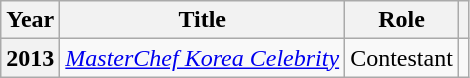<table class="wikitable plainrowheaders">
<tr>
<th scope="col">Year</th>
<th scope="col">Title</th>
<th scope="col">Role</th>
<th scope="col" class="unsortable"></th>
</tr>
<tr>
<th scope="row">2013</th>
<td><em><a href='#'>MasterChef Korea Celebrity</a></em></td>
<td>Contestant</td>
<td style="text-align:center"></td>
</tr>
</table>
